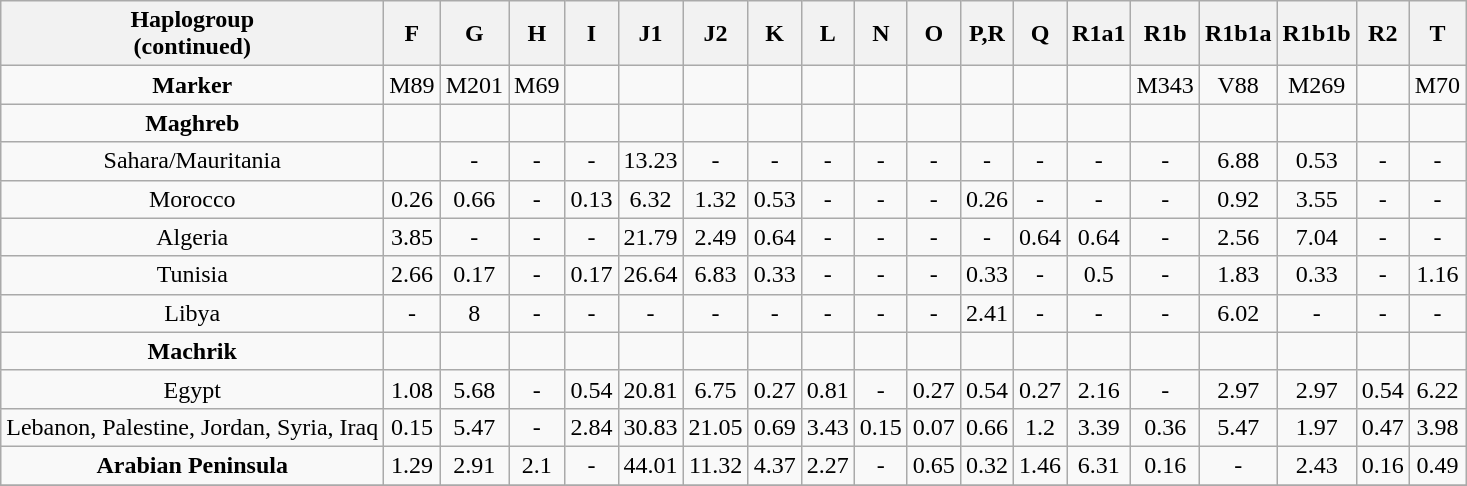<table class="wikitable sortable" style="text-align:center; font-size: 100%; border:1">
<tr>
<th>Haplogroup<br>(continued)</th>
<th>F</th>
<th>G</th>
<th>H</th>
<th>I</th>
<th>J1</th>
<th>J2</th>
<th>K</th>
<th>L</th>
<th>N</th>
<th>O</th>
<th>P,R</th>
<th>Q</th>
<th>R1a1</th>
<th>R1b</th>
<th>R1b1a</th>
<th>R1b1b</th>
<th>R2</th>
<th>T</th>
</tr>
<tr>
<td><strong>Marker</strong></td>
<td>M89</td>
<td>M201</td>
<td>M69</td>
<td></td>
<td></td>
<td></td>
<td></td>
<td></td>
<td></td>
<td></td>
<td></td>
<td></td>
<td></td>
<td>M343</td>
<td>V88</td>
<td>M269</td>
<td></td>
<td>M70</td>
</tr>
<tr>
<td><strong>Maghreb</strong></td>
<td></td>
<td></td>
<td></td>
<td></td>
<td></td>
<td></td>
<td></td>
<td></td>
<td></td>
<td></td>
<td></td>
<td></td>
<td></td>
<td></td>
<td></td>
<td></td>
<td></td>
<td></td>
</tr>
<tr>
<td>Sahara/Mauritania</td>
<td></td>
<td>-</td>
<td>-</td>
<td>-</td>
<td>13.23</td>
<td>-</td>
<td>-</td>
<td>-</td>
<td>-</td>
<td>-</td>
<td>-</td>
<td>-</td>
<td>-</td>
<td>-</td>
<td>6.88</td>
<td>0.53</td>
<td>-</td>
<td>-</td>
</tr>
<tr>
<td>Morocco</td>
<td>0.26</td>
<td>0.66</td>
<td>-</td>
<td>0.13</td>
<td>6.32</td>
<td>1.32</td>
<td>0.53</td>
<td>-</td>
<td>-</td>
<td>-</td>
<td>0.26</td>
<td>-</td>
<td>-</td>
<td>-</td>
<td>0.92</td>
<td>3.55</td>
<td>-</td>
<td>-</td>
</tr>
<tr>
<td>Algeria</td>
<td>3.85</td>
<td>-</td>
<td>-</td>
<td>-</td>
<td>21.79</td>
<td>2.49</td>
<td>0.64</td>
<td>-</td>
<td>-</td>
<td>-</td>
<td>-</td>
<td>0.64</td>
<td>0.64</td>
<td>-</td>
<td>2.56</td>
<td>7.04</td>
<td>-</td>
<td>-</td>
</tr>
<tr>
<td>Tunisia</td>
<td>2.66</td>
<td>0.17</td>
<td>-</td>
<td>0.17</td>
<td>26.64</td>
<td>6.83</td>
<td>0.33</td>
<td>-</td>
<td>-</td>
<td>-</td>
<td>0.33</td>
<td>-</td>
<td>0.5</td>
<td>-</td>
<td>1.83</td>
<td>0.33</td>
<td>-</td>
<td>1.16</td>
</tr>
<tr>
<td>Libya</td>
<td>-</td>
<td>8</td>
<td>-</td>
<td>-</td>
<td>-</td>
<td>-</td>
<td>-</td>
<td>-</td>
<td>-</td>
<td>-</td>
<td>2.41</td>
<td>-</td>
<td>-</td>
<td>-</td>
<td>6.02</td>
<td>-</td>
<td>-</td>
<td>-</td>
</tr>
<tr>
<td><strong>Machrik</strong></td>
<td></td>
<td></td>
<td></td>
<td></td>
<td></td>
<td></td>
<td></td>
<td></td>
<td></td>
<td></td>
<td></td>
<td></td>
<td></td>
<td></td>
<td></td>
<td></td>
<td></td>
<td></td>
</tr>
<tr>
<td>Egypt</td>
<td>1.08</td>
<td>5.68</td>
<td>-</td>
<td>0.54</td>
<td>20.81</td>
<td>6.75</td>
<td>0.27</td>
<td>0.81</td>
<td>-</td>
<td>0.27</td>
<td>0.54</td>
<td>0.27</td>
<td>2.16</td>
<td>-</td>
<td>2.97</td>
<td>2.97</td>
<td>0.54</td>
<td>6.22</td>
</tr>
<tr>
<td>Lebanon, Palestine, Jordan, Syria, Iraq</td>
<td>0.15</td>
<td>5.47</td>
<td>-</td>
<td>2.84</td>
<td>30.83</td>
<td>21.05</td>
<td>0.69</td>
<td>3.43</td>
<td>0.15</td>
<td>0.07</td>
<td>0.66</td>
<td>1.2</td>
<td>3.39</td>
<td>0.36</td>
<td>5.47</td>
<td>1.97</td>
<td>0.47</td>
<td>3.98</td>
</tr>
<tr>
<td><strong>Arabian Peninsula</strong></td>
<td>1.29</td>
<td>2.91</td>
<td>2.1</td>
<td>-</td>
<td>44.01</td>
<td>11.32</td>
<td>4.37</td>
<td>2.27</td>
<td>-</td>
<td>0.65</td>
<td>0.32</td>
<td>1.46</td>
<td>6.31</td>
<td>0.16</td>
<td>-</td>
<td>2.43</td>
<td>0.16</td>
<td>0.49</td>
</tr>
<tr>
</tr>
</table>
